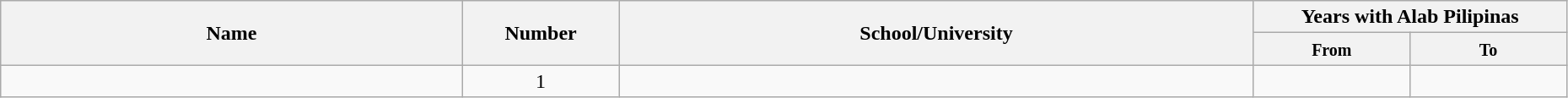<table class="wikitable sortable" style="text-align:center" width="98%">
<tr>
<th style="width:180px;" rowspan="2">Name</th>
<th style="width:10%;" colspan="2" rowspan="2">Number</th>
<th style="width:250px;" rowspan="2">School/University</th>
<th style="width:180px; text-align:center;" colspan="2">Years with Alab Pilipinas</th>
</tr>
<tr>
<th style="width:10%; text-align:center;"><small>From</small></th>
<th style="width:10%; text-align:center;"><small>To</small></th>
</tr>
<tr>
<td></td>
<td colspan="2">1</td>
<td></td>
<td></td>
<td></td>
</tr>
</table>
